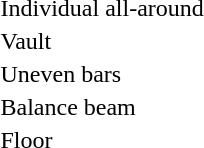<table>
<tr>
<td>Individual all-around<br></td>
<td></td>
<td></td>
<td></td>
</tr>
<tr>
<td>Vault<br></td>
<td></td>
<td></td>
<td></td>
</tr>
<tr>
<td>Uneven bars<br></td>
<td></td>
<td></td>
<td></td>
</tr>
<tr>
<td>Balance beam<br></td>
<td></td>
<td></td>
<td></td>
</tr>
<tr>
<td>Floor<br></td>
<td></td>
<td></td>
<td></td>
</tr>
</table>
